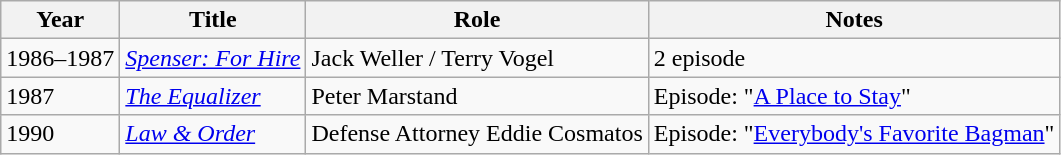<table class="wikitable sortable">
<tr>
<th>Year</th>
<th>Title</th>
<th>Role</th>
<th>Notes</th>
</tr>
<tr>
<td>1986–1987</td>
<td><em><a href='#'>Spenser: For Hire</a></em></td>
<td>Jack Weller / Terry Vogel</td>
<td>2 episode</td>
</tr>
<tr>
<td>1987</td>
<td><em><a href='#'>The Equalizer</a></em></td>
<td>Peter Marstand</td>
<td>Episode: "<a href='#'>A Place to Stay</a>"</td>
</tr>
<tr>
<td>1990</td>
<td><em><a href='#'>Law & Order</a></em></td>
<td>Defense Attorney Eddie Cosmatos</td>
<td>Episode: "<a href='#'>Everybody's Favorite Bagman</a>"</td>
</tr>
</table>
